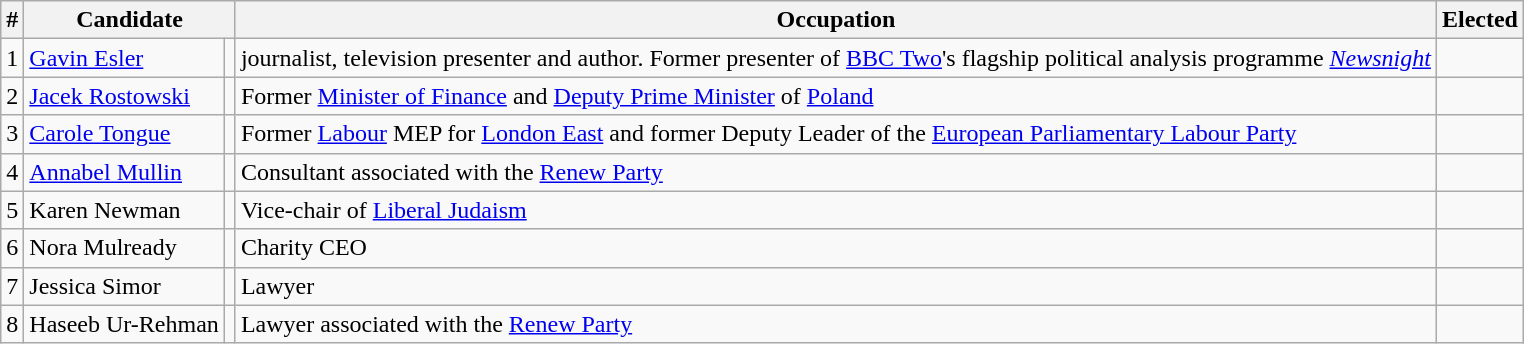<table class="wikitable">
<tr>
<th>#</th>
<th colspan="2">Candidate</th>
<th>Occupation</th>
<th>Elected</th>
</tr>
<tr>
<td>1</td>
<td><a href='#'>Gavin Esler</a></td>
<td></td>
<td>journalist, television presenter and author. Former presenter of <a href='#'>BBC Two</a>'s flagship political analysis programme <em><a href='#'>Newsnight</a></em></td>
<td></td>
</tr>
<tr>
<td>2</td>
<td><a href='#'>Jacek Rostowski</a></td>
<td></td>
<td>Former <a href='#'>Minister of Finance</a> and <a href='#'>Deputy Prime Minister</a> of <a href='#'>Poland</a></td>
<td></td>
</tr>
<tr>
<td>3</td>
<td><a href='#'>Carole Tongue</a></td>
<td></td>
<td>Former <a href='#'>Labour</a> MEP for <a href='#'>London East</a> and former Deputy Leader of the <a href='#'>European Parliamentary Labour Party</a></td>
<td></td>
</tr>
<tr>
<td>4</td>
<td><a href='#'>Annabel Mullin</a></td>
<td></td>
<td>Consultant associated with the <a href='#'>Renew Party</a></td>
<td></td>
</tr>
<tr>
<td>5</td>
<td>Karen Newman</td>
<td></td>
<td>Vice-chair of <a href='#'>Liberal Judaism</a></td>
<td></td>
</tr>
<tr>
<td>6</td>
<td>Nora Mulready</td>
<td></td>
<td>Charity CEO</td>
<td></td>
</tr>
<tr>
<td>7</td>
<td>Jessica Simor</td>
<td></td>
<td>Lawyer</td>
<td></td>
</tr>
<tr>
<td>8</td>
<td>Haseeb Ur-Rehman</td>
<td></td>
<td>Lawyer associated with the <a href='#'>Renew Party</a></td>
<td></td>
</tr>
</table>
